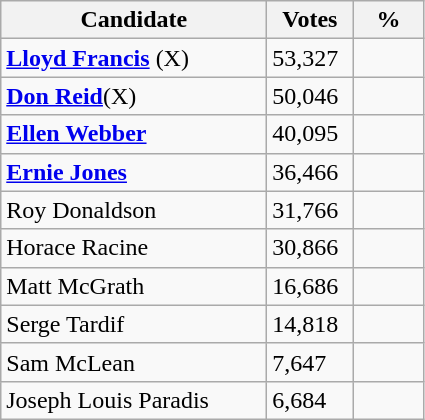<table class="wikitable">
<tr>
<th style="width: 170px">Candidate</th>
<th style="width: 50px">Votes</th>
<th style="width: 40px">%</th>
</tr>
<tr>
<td><strong><a href='#'>Lloyd Francis</a></strong> (X)</td>
<td>53,327</td>
</tr>
<tr>
<td><strong><a href='#'>Don Reid</a></strong>(X)</td>
<td>50,046</td>
<td></td>
</tr>
<tr>
<td><strong><a href='#'>Ellen Webber</a></strong></td>
<td>40,095</td>
<td></td>
</tr>
<tr>
<td><strong><a href='#'>Ernie Jones</a></strong></td>
<td>36,466</td>
<td></td>
</tr>
<tr>
<td>Roy Donaldson</td>
<td>31,766</td>
<td></td>
</tr>
<tr>
<td>Horace Racine</td>
<td>30,866</td>
<td></td>
</tr>
<tr>
<td>Matt McGrath</td>
<td>16,686</td>
<td></td>
</tr>
<tr>
<td>Serge Tardif</td>
<td>14,818</td>
<td></td>
</tr>
<tr>
<td>Sam McLean</td>
<td>7,647</td>
<td></td>
</tr>
<tr>
<td>Joseph Louis Paradis</td>
<td>6,684</td>
<td></td>
</tr>
</table>
